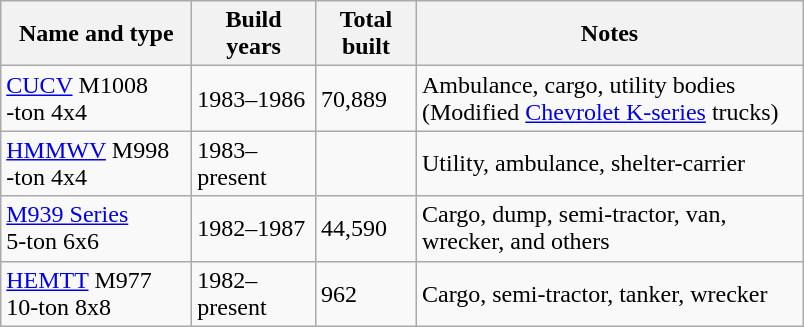<table class="wikitable">
<tr>
<th style="width: 120px;">Name and type</th>
<th style="width: 75px;">Build years</th>
<th style="width: 60px;">Total built</th>
<th style="width: 250px;">Notes</th>
</tr>
<tr>
<td><a href='#'>CUCV</a> M1008<br>-ton 4x4</td>
<td>1983–1986</td>
<td>70,889</td>
<td>Ambulance, cargo, utility bodies<br>(Modified <a href='#'>Chevrolet K-series</a> trucks)</td>
</tr>
<tr>
<td><a href='#'>HMMWV</a> M998<br>-ton 4x4</td>
<td>1983–present</td>
<td></td>
<td>Utility, ambulance, shelter-carrier</td>
</tr>
<tr>
<td><a href='#'>M939 Series</a><br>5-ton 6x6</td>
<td>1982–1987</td>
<td>44,590</td>
<td>Cargo, dump, semi-tractor, van, wrecker, and others</td>
</tr>
<tr>
<td><a href='#'>HEMTT</a> M977<br>10-ton 8x8</td>
<td>1982–present</td>
<td>962</td>
<td>Cargo, semi-tractor, tanker, wrecker</td>
</tr>
</table>
